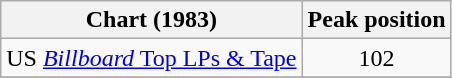<table class="wikitable">
<tr>
<th>Chart (1983)</th>
<th>Peak position</th>
</tr>
<tr>
<td>US <a href='#'><em>Billboard</em> Top LPs & Tape</a></td>
<td align="center">102</td>
</tr>
<tr>
</tr>
</table>
